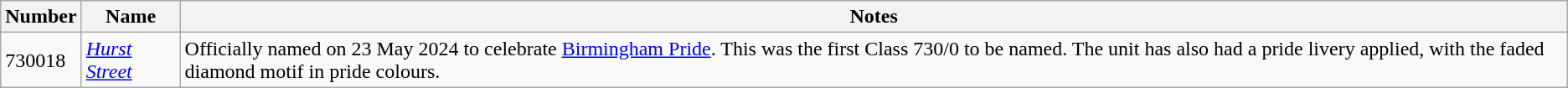<table class="wikitable">
<tr>
<th>Number</th>
<th>Name</th>
<th>Notes</th>
</tr>
<tr>
<td>730018</td>
<td><em><a href='#'>Hurst Street</a></em></td>
<td>Officially named on 23 May 2024 to celebrate <a href='#'>Birmingham Pride</a>. This was the first Class 730/0 to be named. The unit has also had a pride livery applied, with the faded diamond motif in pride colours.</td>
</tr>
</table>
